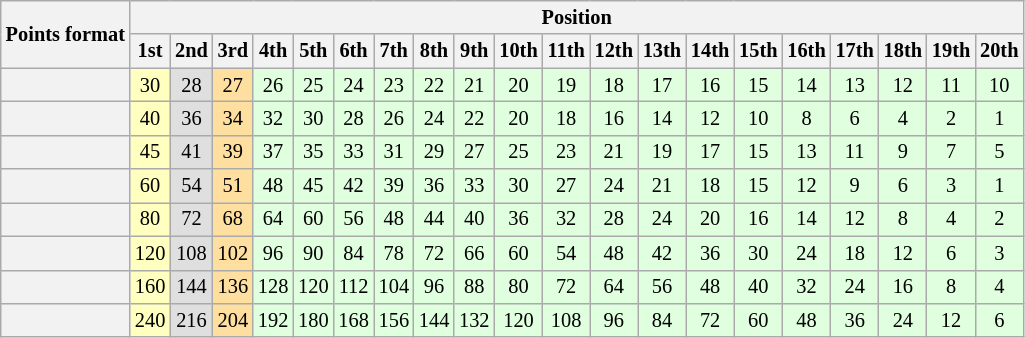<table class="wikitable" style="font-size:85%; text-align:center">
<tr style="background:#f9f9f9">
<th rowspan="2">Points format</th>
<th colspan="32">Position</th>
</tr>
<tr>
<th>1st</th>
<th>2nd</th>
<th>3rd</th>
<th>4th</th>
<th>5th</th>
<th>6th</th>
<th>7th</th>
<th>8th</th>
<th>9th</th>
<th>10th</th>
<th>11th</th>
<th>12th</th>
<th>13th</th>
<th>14th</th>
<th>15th</th>
<th>16th</th>
<th>17th</th>
<th>18th</th>
<th>19th</th>
<th>20th</th>
</tr>
<tr>
<th></th>
<td style="background:#ffffbf;">30</td>
<td style="background:#dfdfdf;">28</td>
<td style="background:#ffdf9f;">27</td>
<td style="background:#dfffdf;">26</td>
<td style="background:#dfffdf;">25</td>
<td style="background:#dfffdf;">24</td>
<td style="background:#dfffdf;">23</td>
<td style="background:#dfffdf;">22</td>
<td style="background:#dfffdf;">21</td>
<td style="background:#dfffdf;">20</td>
<td style="background:#dfffdf;">19</td>
<td style="background:#dfffdf;">18</td>
<td style="background:#dfffdf;">17</td>
<td style="background:#dfffdf;">16</td>
<td style="background:#dfffdf;">15</td>
<td style="background:#dfffdf;">14</td>
<td style="background:#dfffdf;">13</td>
<td style="background:#dfffdf;">12</td>
<td style="background:#dfffdf;">11</td>
<td style="background:#dfffdf;">10</td>
</tr>
<tr>
<th></th>
<td style="background:#ffffbf;">40</td>
<td style="background:#dfdfdf;">36</td>
<td style="background:#ffdf9f;">34</td>
<td style="background:#dfffdf;">32</td>
<td style="background:#dfffdf;">30</td>
<td style="background:#dfffdf;">28</td>
<td style="background:#dfffdf;">26</td>
<td style="background:#dfffdf;">24</td>
<td style="background:#dfffdf;">22</td>
<td style="background:#dfffdf;">20</td>
<td style="background:#dfffdf;">18</td>
<td style="background:#dfffdf;">16</td>
<td style="background:#dfffdf;">14</td>
<td style="background:#dfffdf;">12</td>
<td style="background:#dfffdf;">10</td>
<td style="background:#dfffdf;">8</td>
<td style="background:#dfffdf;">6</td>
<td style="background:#dfffdf;">4</td>
<td style="background:#dfffdf;">2</td>
<td style="background:#dfffdf;">1</td>
</tr>
<tr>
<th></th>
<td style="background:#ffffbf;">45</td>
<td style="background:#dfdfdf;">41</td>
<td style="background:#ffdf9f;">39</td>
<td style="background:#dfffdf;">37</td>
<td style="background:#dfffdf;">35</td>
<td style="background:#dfffdf;">33</td>
<td style="background:#dfffdf;">31</td>
<td style="background:#dfffdf;">29</td>
<td style="background:#dfffdf;">27</td>
<td style="background:#dfffdf;">25</td>
<td style="background:#dfffdf;">23</td>
<td style="background:#dfffdf;">21</td>
<td style="background:#dfffdf;">19</td>
<td style="background:#dfffdf;">17</td>
<td style="background:#dfffdf;">15</td>
<td style="background:#dfffdf;">13</td>
<td style="background:#dfffdf;">11</td>
<td style="background:#dfffdf;">9</td>
<td style="background:#dfffdf;">7</td>
<td style="background:#dfffdf;">5</td>
</tr>
<tr>
<th></th>
<td style="background:#ffffbf;">60</td>
<td style="background:#dfdfdf;">54</td>
<td style="background:#ffdf9f;">51</td>
<td style="background:#dfffdf;">48</td>
<td style="background:#dfffdf;">45</td>
<td style="background:#dfffdf;">42</td>
<td style="background:#dfffdf;">39</td>
<td style="background:#dfffdf;">36</td>
<td style="background:#dfffdf;">33</td>
<td style="background:#dfffdf;">30</td>
<td style="background:#dfffdf;">27</td>
<td style="background:#dfffdf;">24</td>
<td style="background:#dfffdf;">21</td>
<td style="background:#dfffdf;">18</td>
<td style="background:#dfffdf;">15</td>
<td style="background:#dfffdf;">12</td>
<td style="background:#dfffdf;">9</td>
<td style="background:#dfffdf;">6</td>
<td style="background:#dfffdf;">3</td>
<td style="background:#dfffdf;">1</td>
</tr>
<tr>
<th></th>
<td style="background:#ffffbf;">80</td>
<td style="background:#dfdfdf;">72</td>
<td style="background:#ffdf9f;">68</td>
<td style="background:#dfffdf;">64</td>
<td style="background:#dfffdf;">60</td>
<td style="background:#dfffdf;">56</td>
<td style="background:#dfffdf;">48</td>
<td style="background:#dfffdf;">44</td>
<td style="background:#dfffdf;">40</td>
<td style="background:#dfffdf;">36</td>
<td style="background:#dfffdf;">32</td>
<td style="background:#dfffdf;">28</td>
<td style="background:#dfffdf;">24</td>
<td style="background:#dfffdf;">20</td>
<td style="background:#dfffdf;">16</td>
<td style="background:#dfffdf;">14</td>
<td style="background:#dfffdf;">12</td>
<td style="background:#dfffdf;">8</td>
<td style="background:#dfffdf;">4</td>
<td style="background:#dfffdf;">2</td>
</tr>
<tr>
<th></th>
<td style="background:#ffffbf;">120</td>
<td style="background:#dfdfdf;">108</td>
<td style="background:#ffdf9f;">102</td>
<td style="background:#dfffdf;">96</td>
<td style="background:#dfffdf;">90</td>
<td style="background:#dfffdf;">84</td>
<td style="background:#dfffdf;">78</td>
<td style="background:#dfffdf;">72</td>
<td style="background:#dfffdf;">66</td>
<td style="background:#dfffdf;">60</td>
<td style="background:#dfffdf;">54</td>
<td style="background:#dfffdf;">48</td>
<td style="background:#dfffdf;">42</td>
<td style="background:#dfffdf;">36</td>
<td style="background:#dfffdf;">30</td>
<td style="background:#dfffdf;">24</td>
<td style="background:#dfffdf;">18</td>
<td style="background:#dfffdf;">12</td>
<td style="background:#dfffdf;">6</td>
<td style="background:#dfffdf;">3</td>
</tr>
<tr>
<th></th>
<td style="background:#ffffbf;">160</td>
<td style="background:#dfdfdf;">144</td>
<td style="background:#ffdf9f;">136</td>
<td style="background:#dfffdf;">128</td>
<td style="background:#dfffdf;">120</td>
<td style="background:#dfffdf;">112</td>
<td style="background:#dfffdf;">104</td>
<td style="background:#dfffdf;">96</td>
<td style="background:#dfffdf;">88</td>
<td style="background:#dfffdf;">80</td>
<td style="background:#dfffdf;">72</td>
<td style="background:#dfffdf;">64</td>
<td style="background:#dfffdf;">56</td>
<td style="background:#dfffdf;">48</td>
<td style="background:#dfffdf;">40</td>
<td style="background:#dfffdf;">32</td>
<td style="background:#dfffdf;">24</td>
<td style="background:#dfffdf;">16</td>
<td style="background:#dfffdf;">8</td>
<td style="background:#dfffdf;">4</td>
</tr>
<tr>
<th></th>
<td style="background:#ffffbf;">240</td>
<td style="background:#dfdfdf;">216</td>
<td style="background:#ffdf9f;">204</td>
<td style="background:#dfffdf;">192</td>
<td style="background:#dfffdf;">180</td>
<td style="background:#dfffdf;">168</td>
<td style="background:#dfffdf;">156</td>
<td style="background:#dfffdf;">144</td>
<td style="background:#dfffdf;">132</td>
<td style="background:#dfffdf;">120</td>
<td style="background:#dfffdf;">108</td>
<td style="background:#dfffdf;">96</td>
<td style="background:#dfffdf;">84</td>
<td style="background:#dfffdf;">72</td>
<td style="background:#dfffdf;">60</td>
<td style="background:#dfffdf;">48</td>
<td style="background:#dfffdf;">36</td>
<td style="background:#dfffdf;">24</td>
<td style="background:#dfffdf;">12</td>
<td style="background:#dfffdf;">6</td>
</tr>
</table>
